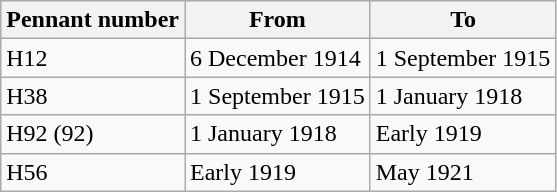<table class="wikitable" style="text-align:left">
<tr>
<th>Pennant number</th>
<th>From</th>
<th>To</th>
</tr>
<tr>
<td>H12</td>
<td>6 December 1914</td>
<td>1 September 1915</td>
</tr>
<tr>
<td>H38</td>
<td>1 September 1915</td>
<td>1 January 1918</td>
</tr>
<tr>
<td>H92 (92)</td>
<td>1 January 1918</td>
<td>Early 1919</td>
</tr>
<tr>
<td>H56</td>
<td>Early 1919</td>
<td>May 1921</td>
</tr>
</table>
